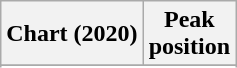<table class="wikitable sortable plainrowheaders" style="text-align:center">
<tr>
<th scope="col">Chart (2020)</th>
<th scope="col">Peak<br> position</th>
</tr>
<tr>
</tr>
<tr>
</tr>
<tr>
</tr>
<tr>
</tr>
</table>
